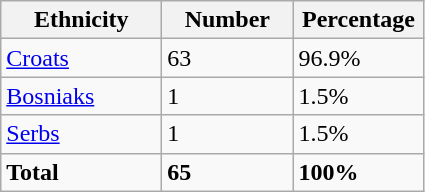<table class="wikitable">
<tr>
<th width="100px">Ethnicity</th>
<th width="80px">Number</th>
<th width="80px">Percentage</th>
</tr>
<tr>
<td><a href='#'>Croats</a></td>
<td>63</td>
<td>96.9%</td>
</tr>
<tr>
<td><a href='#'>Bosniaks</a></td>
<td>1</td>
<td>1.5%</td>
</tr>
<tr>
<td><a href='#'>Serbs</a></td>
<td>1</td>
<td>1.5%</td>
</tr>
<tr>
<td><strong>Total</strong></td>
<td><strong>65</strong></td>
<td><strong>100%</strong></td>
</tr>
</table>
